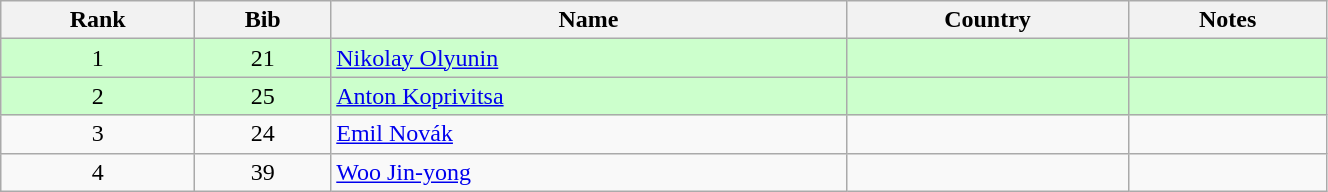<table class="wikitable" style="text-align:center;" width=70%>
<tr>
<th>Rank</th>
<th>Bib</th>
<th>Name</th>
<th>Country</th>
<th>Notes</th>
</tr>
<tr bgcolor=ccffcc>
<td>1</td>
<td>21</td>
<td align=left><a href='#'>Nikolay Olyunin</a></td>
<td align=left></td>
<td></td>
</tr>
<tr bgcolor=ccffcc>
<td>2</td>
<td>25</td>
<td align=left><a href='#'>Anton Koprivitsa</a></td>
<td align=left></td>
<td></td>
</tr>
<tr>
<td>3</td>
<td>24</td>
<td align=left><a href='#'>Emil Novák</a></td>
<td align=left></td>
<td></td>
</tr>
<tr>
<td>4</td>
<td>39</td>
<td align=left><a href='#'>Woo Jin-yong</a></td>
<td align=left></td>
<td></td>
</tr>
</table>
